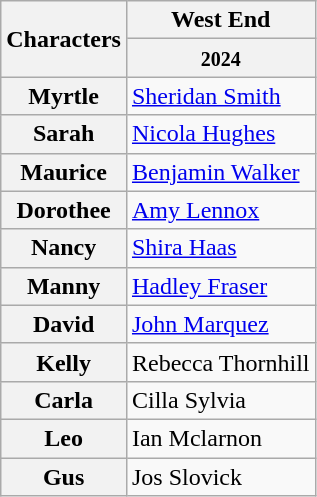<table class="wikitable">
<tr>
<th rowspan="2">Characters</th>
<th>West End</th>
</tr>
<tr>
<th><small>2024</small></th>
</tr>
<tr>
<th>Myrtle</th>
<td><a href='#'>Sheridan Smith</a></td>
</tr>
<tr>
<th>Sarah</th>
<td><a href='#'>Nicola Hughes</a></td>
</tr>
<tr>
<th>Maurice</th>
<td><a href='#'>Benjamin Walker</a></td>
</tr>
<tr>
<th>Dorothee</th>
<td><a href='#'>Amy Lennox</a></td>
</tr>
<tr>
<th>Nancy</th>
<td><a href='#'>Shira Haas</a></td>
</tr>
<tr>
<th>Manny</th>
<td><a href='#'>Hadley Fraser</a></td>
</tr>
<tr>
<th>David</th>
<td><a href='#'>John Marquez</a></td>
</tr>
<tr>
<th>Kelly</th>
<td>Rebecca Thornhill</td>
</tr>
<tr>
<th>Carla</th>
<td>Cilla Sylvia</td>
</tr>
<tr>
<th>Leo</th>
<td>Ian Mclarnon</td>
</tr>
<tr>
<th>Gus</th>
<td>Jos Slovick</td>
</tr>
</table>
